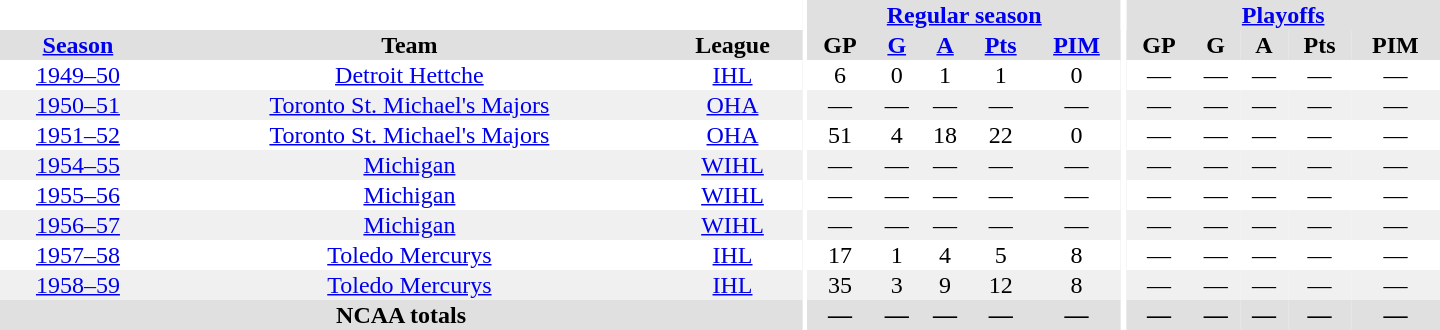<table border="0" cellpadding="1" cellspacing="0" style="text-align:center; width:60em">
<tr bgcolor="#e0e0e0">
<th colspan="3" bgcolor="#ffffff"></th>
<th rowspan="99" bgcolor="#ffffff"></th>
<th colspan="5"><a href='#'>Regular season</a></th>
<th rowspan="99" bgcolor="#ffffff"></th>
<th colspan="5"><a href='#'>Playoffs</a></th>
</tr>
<tr bgcolor="#e0e0e0">
<th><a href='#'>Season</a></th>
<th>Team</th>
<th>League</th>
<th>GP</th>
<th><a href='#'>G</a></th>
<th><a href='#'>A</a></th>
<th><a href='#'>Pts</a></th>
<th><a href='#'>PIM</a></th>
<th>GP</th>
<th>G</th>
<th>A</th>
<th>Pts</th>
<th>PIM</th>
</tr>
<tr>
<td><a href='#'>1949–50</a></td>
<td><a href='#'>Detroit Hettche</a></td>
<td><a href='#'>IHL</a></td>
<td>6</td>
<td>0</td>
<td>1</td>
<td>1</td>
<td>0</td>
<td>—</td>
<td>—</td>
<td>—</td>
<td>—</td>
<td>—</td>
</tr>
<tr bgcolor="f0f0f0">
<td><a href='#'>1950–51</a></td>
<td><a href='#'>Toronto St. Michael's Majors</a></td>
<td><a href='#'>OHA</a></td>
<td>—</td>
<td>—</td>
<td>—</td>
<td>—</td>
<td>—</td>
<td>—</td>
<td>—</td>
<td>—</td>
<td>—</td>
<td>—</td>
</tr>
<tr>
<td><a href='#'>1951–52</a></td>
<td><a href='#'>Toronto St. Michael's Majors</a></td>
<td><a href='#'>OHA</a></td>
<td>51</td>
<td>4</td>
<td>18</td>
<td>22</td>
<td>0</td>
<td>—</td>
<td>—</td>
<td>—</td>
<td>—</td>
<td>—</td>
</tr>
<tr bgcolor="f0f0f0">
<td><a href='#'>1954–55</a></td>
<td><a href='#'>Michigan</a></td>
<td><a href='#'>WIHL</a></td>
<td>—</td>
<td>—</td>
<td>—</td>
<td>—</td>
<td>—</td>
<td>—</td>
<td>—</td>
<td>—</td>
<td>—</td>
<td>—</td>
</tr>
<tr>
<td><a href='#'>1955–56</a></td>
<td><a href='#'>Michigan</a></td>
<td><a href='#'>WIHL</a></td>
<td>—</td>
<td>—</td>
<td>—</td>
<td>—</td>
<td>—</td>
<td>—</td>
<td>—</td>
<td>—</td>
<td>—</td>
<td>—</td>
</tr>
<tr bgcolor="f0f0f0">
<td><a href='#'>1956–57</a></td>
<td><a href='#'>Michigan</a></td>
<td><a href='#'>WIHL</a></td>
<td>—</td>
<td>—</td>
<td>—</td>
<td>—</td>
<td>—</td>
<td>—</td>
<td>—</td>
<td>—</td>
<td>—</td>
<td>—</td>
</tr>
<tr>
<td><a href='#'>1957–58</a></td>
<td><a href='#'>Toledo Mercurys</a></td>
<td><a href='#'>IHL</a></td>
<td>17</td>
<td>1</td>
<td>4</td>
<td>5</td>
<td>8</td>
<td>—</td>
<td>—</td>
<td>—</td>
<td>—</td>
<td>—</td>
</tr>
<tr bgcolor="f0f0f0">
<td><a href='#'>1958–59</a></td>
<td><a href='#'>Toledo Mercurys</a></td>
<td><a href='#'>IHL</a></td>
<td>35</td>
<td>3</td>
<td>9</td>
<td>12</td>
<td>8</td>
<td>—</td>
<td>—</td>
<td>—</td>
<td>—</td>
<td>—</td>
</tr>
<tr bgcolor="#e0e0e0">
<th colspan="3">NCAA totals</th>
<th>—</th>
<th>—</th>
<th>—</th>
<th>—</th>
<th>—</th>
<th>—</th>
<th>—</th>
<th>—</th>
<th>—</th>
<th>—</th>
</tr>
</table>
